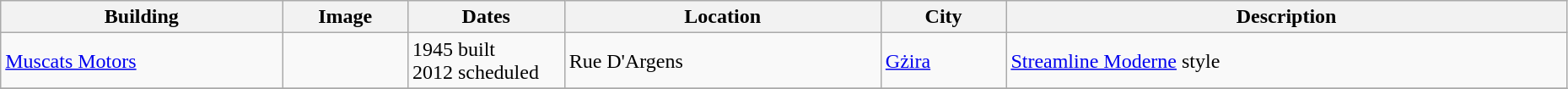<table class="wikitable sortable" style="width:98%">
<tr>
<th width = 18%><strong>Building</strong></th>
<th width = 8% class="unsortable"><strong>Image</strong></th>
<th width = 10%><strong>Dates</strong></th>
<th><strong>Location</strong></th>
<th width = 8%><strong>City</strong></th>
<th class="unsortable"><strong>Description</strong></th>
</tr>
<tr>
<td><a href='#'>Muscats Motors</a></td>
<td></td>
<td>1945 built<br>2012 scheduled</td>
<td>Rue D'Argens<br></td>
<td><a href='#'>Gżira</a></td>
<td><a href='#'>Streamline Moderne</a> style</td>
</tr>
<tr>
</tr>
</table>
